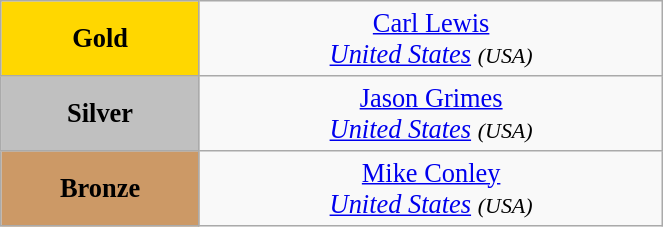<table class="wikitable" style=" text-align:center; font-size:110%;" width="35%">
<tr>
<td bgcolor="gold"><strong>Gold</strong></td>
<td> <a href='#'>Carl Lewis</a><br><em><a href='#'>United States</a> <small>(USA)</small></em></td>
</tr>
<tr>
<td bgcolor="silver"><strong>Silver</strong></td>
<td> <a href='#'>Jason Grimes</a><br><em><a href='#'>United States</a> <small>(USA)</small></em></td>
</tr>
<tr>
<td bgcolor="CC9966"><strong>Bronze</strong></td>
<td> <a href='#'>Mike Conley</a><br><em><a href='#'>United States</a> <small>(USA)</small></em></td>
</tr>
</table>
